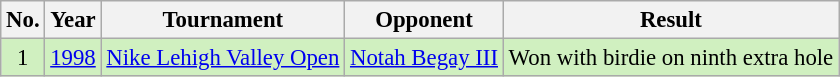<table class="wikitable" style="font-size:95%;">
<tr>
<th>No.</th>
<th>Year</th>
<th>Tournament</th>
<th>Opponent</th>
<th>Result</th>
</tr>
<tr style="background:#D0F0C0;">
<td align=center>1</td>
<td><a href='#'>1998</a></td>
<td><a href='#'>Nike Lehigh Valley Open</a></td>
<td> <a href='#'>Notah Begay III</a></td>
<td>Won with birdie on ninth extra hole</td>
</tr>
</table>
